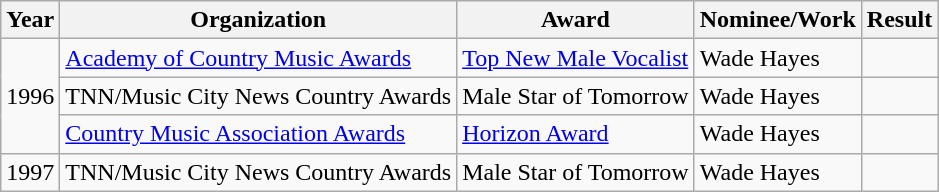<table class="wikitable">
<tr>
<th>Year</th>
<th>Organization</th>
<th>Award</th>
<th>Nominee/Work</th>
<th>Result</th>
</tr>
<tr>
<td rowspan=3>1996</td>
<td><a href='#'>Academy of Country Music Awards</a></td>
<td><a href='#'>Top New Male Vocalist</a></td>
<td>Wade Hayes</td>
<td></td>
</tr>
<tr>
<td>TNN/Music City News Country Awards</td>
<td>Male Star of Tomorrow</td>
<td>Wade Hayes</td>
<td></td>
</tr>
<tr>
<td><a href='#'>Country Music Association Awards</a></td>
<td><a href='#'>Horizon Award</a></td>
<td>Wade Hayes</td>
<td></td>
</tr>
<tr>
<td>1997</td>
<td>TNN/Music City News Country Awards</td>
<td>Male Star of Tomorrow</td>
<td>Wade Hayes</td>
<td></td>
</tr>
</table>
